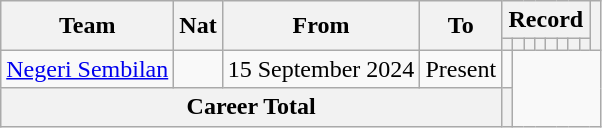<table class="wikitable" style="text-align: center;">
<tr>
<th rowspan="2">Team</th>
<th rowspan="2">Nat</th>
<th rowspan="2">From</th>
<th rowspan="2">To</th>
<th colspan="8">Record</th>
<th rowspan="2"></th>
</tr>
<tr>
<th></th>
<th></th>
<th></th>
<th></th>
<th></th>
<th></th>
<th></th>
<th></th>
</tr>
<tr>
<td align="left"><a href='#'>Negeri Sembilan</a></td>
<td></td>
<td align="left">15 September 2024</td>
<td align="left">Present<br></td>
<td></td>
</tr>
<tr>
<th colspan="4">Career Total<br></th>
<th></th>
</tr>
</table>
